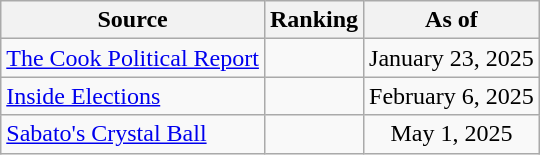<table class="wikitable" style=text-align:center>
<tr>
<th>Source</th>
<th>Ranking</th>
<th>As of</th>
</tr>
<tr>
<td align=left><a href='#'>The Cook Political Report</a></td>
<td></td>
<td>January 23, 2025</td>
</tr>
<tr>
<td align=left><a href='#'>Inside Elections</a></td>
<td></td>
<td>February 6, 2025</td>
</tr>
<tr>
<td align=left><a href='#'>Sabato's Crystal Ball</a></td>
<td></td>
<td>May 1, 2025</td>
</tr>
</table>
